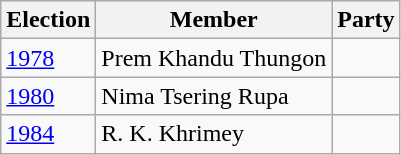<table class="wikitable sortable">
<tr>
<th>Election</th>
<th>Member</th>
<th colspan=2>Party</th>
</tr>
<tr>
<td><a href='#'>1978</a></td>
<td>Prem Khandu Thungon</td>
<td></td>
</tr>
<tr>
<td><a href='#'>1980</a></td>
<td>Nima Tsering Rupa</td>
<td></td>
</tr>
<tr>
<td><a href='#'>1984</a></td>
<td>R. K. Khrimey</td>
<td></td>
</tr>
</table>
